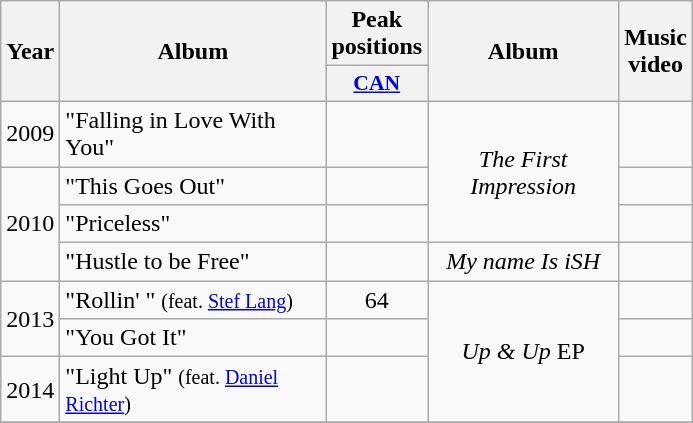<table class="wikitable">
<tr>
<th align="center" rowspan="2" width="10">Year</th>
<th align="center" rowspan="2" width="170">Album</th>
<th align="center" colspan="1" width="20">Peak positions</th>
<th align="center" rowspan="2" width="120">Album</th>
<th align="center" rowspan="2" width="10">Music<br>video</th>
</tr>
<tr>
<th scope="col" style="width:3em;font-size:90%;"><a href='#'>CAN</a><br></th>
</tr>
<tr>
<td style="text-align:center;">2009</td>
<td>"Falling in Love With You"</td>
<td style="text-align:center;"></td>
<td style="text-align:center;" rowspan=3><em>The First Impression</em></td>
<td style="text-align:center;"></td>
</tr>
<tr>
<td style="text-align:center;" rowspan=3>2010</td>
<td>"This Goes Out"</td>
<td style="text-align:center;"></td>
<td style="text-align:center;"></td>
</tr>
<tr>
<td>"Priceless"</td>
<td style="text-align:center;"></td>
<td style="text-align:center;"></td>
</tr>
<tr>
<td>"Hustle to be Free"</td>
<td style="text-align:center;"></td>
<td style="text-align:center;" rowspan=1><em>My name Is iSH</em></td>
<td style="text-align:center;"></td>
</tr>
<tr>
<td style="text-align:center;" rowspan=2>2013</td>
<td>"Rollin' " <small>(feat. <a href='#'>Stef Lang</a>)</small></td>
<td style="text-align:center;">64</td>
<td style="text-align:center;" rowspan=3><em>Up & Up</em> EP</td>
<td style="text-align:center;"></td>
</tr>
<tr>
<td>"You Got It"</td>
<td style="text-align:center;"></td>
<td style="text-align:center;"></td>
</tr>
<tr>
<td style="text-align:center;" rowspan=1>2014</td>
<td>"Light Up" <small>(feat. <a href='#'>Daniel Richter</a>)</small></td>
<td style="text-align:center;"></td>
<td style="text-align:center;"></td>
</tr>
<tr>
</tr>
</table>
